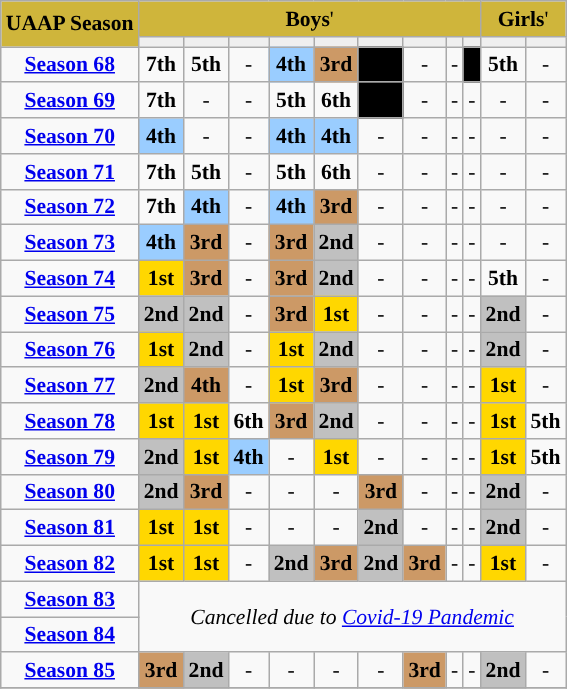<table class="wikitable" style="font-size: 90%;">
<tr bgcolor=CFB53B>
<td rowspan=2><strong>UAAP Season</strong></td>
<td colspan=9 align=center><strong>Boys</strong>'</td>
<td colspan=3 align=center><strong>Girls</strong>'</td>
</tr>
<tr bgcolor="#efefef">
<td></td>
<td></td>
<td></td>
<td></td>
<td></td>
<td></td>
<td></td>
<td></td>
<td></td>
<td></td>
<td></td>
</tr>
<tr align="center">
<td><strong><a href='#'>Season 68</a></strong></td>
<td><strong>7th</strong></td>
<td><strong>5th</strong></td>
<td><em>-</em></td>
<td bgcolor="#9acdff"><strong>4th</strong></td>
<td bgcolor="#cc9966"><strong>3rd</strong></td>
<td bgcolor="#000000"> </td>
<td><em>-</em></td>
<td><em>-</em></td>
<td bgcolor="#000000"> </td>
<td><strong>5th</strong></td>
<td><em>-</em></td>
</tr>
<tr align="center">
<td><strong><a href='#'>Season 69</a></strong></td>
<td><strong>7th</strong></td>
<td><em>-</em></td>
<td><em>-</em></td>
<td><strong>5th</strong></td>
<td><strong>6th</strong></td>
<td bgcolor="#000000"> </td>
<td><em>-</em></td>
<td><em>-</em></td>
<td><em>-</em></td>
<td><em>-</em></td>
<td><em>-</em></td>
</tr>
<tr align="center">
<td><strong><a href='#'>Season 70</a></strong></td>
<td bgcolor="#9acdff"><strong>4th</strong></td>
<td><em>-</em></td>
<td><em>-</em></td>
<td bgcolor="#9acdff"><strong>4th</strong></td>
<td bgcolor="#9acdff"><strong>4th</strong></td>
<td><em>-</em></td>
<td><em>-</em></td>
<td><em>-</em></td>
<td><em>-</em></td>
<td><em>-</em></td>
<td><em>-</em></td>
</tr>
<tr align="center">
<td><strong><a href='#'>Season 71</a></strong></td>
<td><strong>7th</strong></td>
<td><strong>5th</strong></td>
<td><em>-</em></td>
<td><strong>5th</strong></td>
<td><strong>6th</strong></td>
<td><em>-</em></td>
<td><em>-</em></td>
<td><em>-</em></td>
<td><em>-</em></td>
<td><em>-</em></td>
<td><em>-</em></td>
</tr>
<tr align="center">
<td><strong><a href='#'>Season 72</a></strong></td>
<td><strong>7th</strong></td>
<td bgcolor="#9acdff"><strong>4th</strong></td>
<td><em>-</em></td>
<td bgcolor="#9acdff"><strong>4th</strong></td>
<td bgcolor="#cc9966"><strong>3rd</strong></td>
<td><em>-</em></td>
<td><em>-</em></td>
<td><em>-</em></td>
<td><em>-</em></td>
<td><em>-</em></td>
<td><em>-</em></td>
</tr>
<tr align="center">
<td><strong><a href='#'>Season 73</a></strong></td>
<td bgcolor="#9acdff"><strong>4th</strong></td>
<td bgcolor="#cc9966"><strong>3rd</strong></td>
<td><em>-</em></td>
<td bgcolor="#cc9966"><strong>3rd</strong></td>
<td bgcolor="silver"><strong>2nd</strong></td>
<td><em>-</em></td>
<td><em>-</em></td>
<td><em>-</em></td>
<td><em>-</em></td>
<td><em>-</em></td>
<td><em>-</em></td>
</tr>
<tr align="center">
<td><strong><a href='#'>Season 74</a></strong></td>
<td bgcolor="gold"><strong>1st</strong></td>
<td bgcolor="#cc9966"><strong>3rd</strong></td>
<td><em>-</em></td>
<td bgcolor="#cc9966"><strong>3rd</strong></td>
<td bgcolor="silver"><strong>2nd</strong></td>
<td><em>-</em></td>
<td><em>-</em></td>
<td><em>-</em></td>
<td><em>-</em></td>
<td><strong>5th</strong></td>
<td><em>-</em></td>
</tr>
<tr align="center">
<td><strong><a href='#'>Season 75</a></strong></td>
<td bgcolor="silver"><strong>2nd</strong></td>
<td bgcolor="silver"><strong>2nd</strong></td>
<td><em>-</em></td>
<td bgcolor="#cc9966"><strong>3rd</strong></td>
<td bgcolor="gold"><strong>1st</strong></td>
<td><em>-</em></td>
<td><em>-</em></td>
<td><em>-</em></td>
<td><em>-</em></td>
<td bgcolor="silver"><strong>2nd</strong></td>
<td><em>-</em></td>
</tr>
<tr align="center">
<td><strong><a href='#'>Season 76</a></strong></td>
<td bgcolor="gold"><strong>1st</strong></td>
<td bgcolor="silver"><strong>2nd</strong></td>
<td><em>-</em></td>
<td bgcolor="gold"><strong>1st</strong></td>
<td bgcolor="silver"><strong>2nd</strong></td>
<td><em>-</em></td>
<td><em>-</em></td>
<td><em>-</em></td>
<td><em>-</em></td>
<td bgcolor="silver"><strong>2nd</strong></td>
<td><em>-</em></td>
</tr>
<tr align="center">
<td><strong><a href='#'>Season 77</a></strong></td>
<td bgcolor="silver"><strong>2nd</strong></td>
<td bgcolor="#cc9966"><strong>4th</strong></td>
<td><em>-</em></td>
<td bgcolor="gold"><strong>1st</strong></td>
<td bgcolor="#cc9966"><strong>3rd</strong></td>
<td><em>-</em></td>
<td><em>-</em></td>
<td><em>-</em></td>
<td><em>-</em></td>
<td bgcolor="gold"><strong>1st</strong></td>
<td><em>-</em></td>
</tr>
<tr align="center">
<td><strong><a href='#'>Season 78</a></strong></td>
<td bgcolor="gold"><strong>1st</strong></td>
<td bgcolor="gold"><strong>1st</strong></td>
<td><strong>6th</strong></td>
<td bgcolor="#cc9966"><strong>3rd</strong></td>
<td bgcolor="silver"><strong>2nd</strong></td>
<td><em>-</em></td>
<td><em>-</em></td>
<td><em>-</em></td>
<td><em>-</em></td>
<td bgcolor="gold"><strong>1st</strong></td>
<td><strong>5th</strong></td>
</tr>
<tr align="center">
<td><strong><a href='#'>Season 79</a></strong></td>
<td bgcolor="silver"><strong>2nd</strong></td>
<td bgcolor="gold"><strong>1st</strong></td>
<td bgcolor="#9acdff"><strong>4th</strong></td>
<td><em>-</em></td>
<td bgcolor="gold"><strong>1st</strong></td>
<td><em>-</em></td>
<td><em>-</em></td>
<td><em>-</em></td>
<td><em>-</em></td>
<td bgcolor="gold"><strong>1st</strong></td>
<td><strong>5th</strong></td>
</tr>
<tr align="center">
<td><strong><a href='#'>Season 80</a></strong></td>
<td bgcolor="silver"><strong>2nd</strong></td>
<td bgcolor="#cc9966"><strong>3rd</strong></td>
<td><em>-</em></td>
<td><em>-</em></td>
<td><em>-</em></td>
<td bgcolor="#cc9966"><strong>3rd</strong></td>
<td><em>-</em></td>
<td><em>-</em></td>
<td><em>-</em></td>
<td bgcolor="silver"><strong>2nd</strong></td>
<td><em>-</em></td>
</tr>
<tr align="center">
<td><strong><a href='#'>Season 81</a></strong></td>
<td bgcolor="gold"><strong>1st</strong></td>
<td bgcolor="gold"><strong>1st</strong></td>
<td><em>-</em></td>
<td><em>-</em></td>
<td><em>-</em></td>
<td bgcolor="silver"><strong>2nd</strong></td>
<td><em>-</em></td>
<td><em>-</em></td>
<td><em>-</em></td>
<td bgcolor="silver"><strong>2nd</strong></td>
<td><em>-</em></td>
</tr>
<tr align="center">
<td><strong><a href='#'>Season 82</a></strong></td>
<td bgcolor="gold"><strong>1st</strong></td>
<td bgcolor="gold"><strong>1st</strong></td>
<td><em>-</em></td>
<td bgcolor="silver"><strong>2nd</strong></td>
<td bgcolor="#cc9966"><strong>3rd</strong></td>
<td bgcolor="silver"><strong>2nd</strong></td>
<td bgcolor="#cc9966"><strong>3rd</strong></td>
<td><em>-</em></td>
<td><em>-</em></td>
<td bgcolor="gold"><strong>1st</strong></td>
<td><em>-</em></td>
</tr>
<tr align="center">
<td><strong><a href='#'>Season 83</a></strong></td>
<td rowspan=2 colspan=11><em>Cancelled due to <a href='#'>Covid-19 Pandemic</a></em></td>
</tr>
<tr align="center">
<td><strong><a href='#'>Season 84</a></strong></td>
</tr>
<tr align="center">
<td><strong><a href='#'>Season 85</a></strong></td>
<td bgcolor="#cc9966"><strong>3rd</strong></td>
<td bgcolor="silver"><strong>2nd</strong></td>
<td><em>-</em></td>
<td><em>-</em></td>
<td><em>-</em></td>
<td><em>-</em></td>
<td bgcolor="#cc9966"><strong>3rd</strong></td>
<td><em>-</em></td>
<td><em>-</em></td>
<td bgcolor="silver"><strong>2nd</strong></td>
<td><em>-</em></td>
</tr>
<tr align="center">
</tr>
</table>
